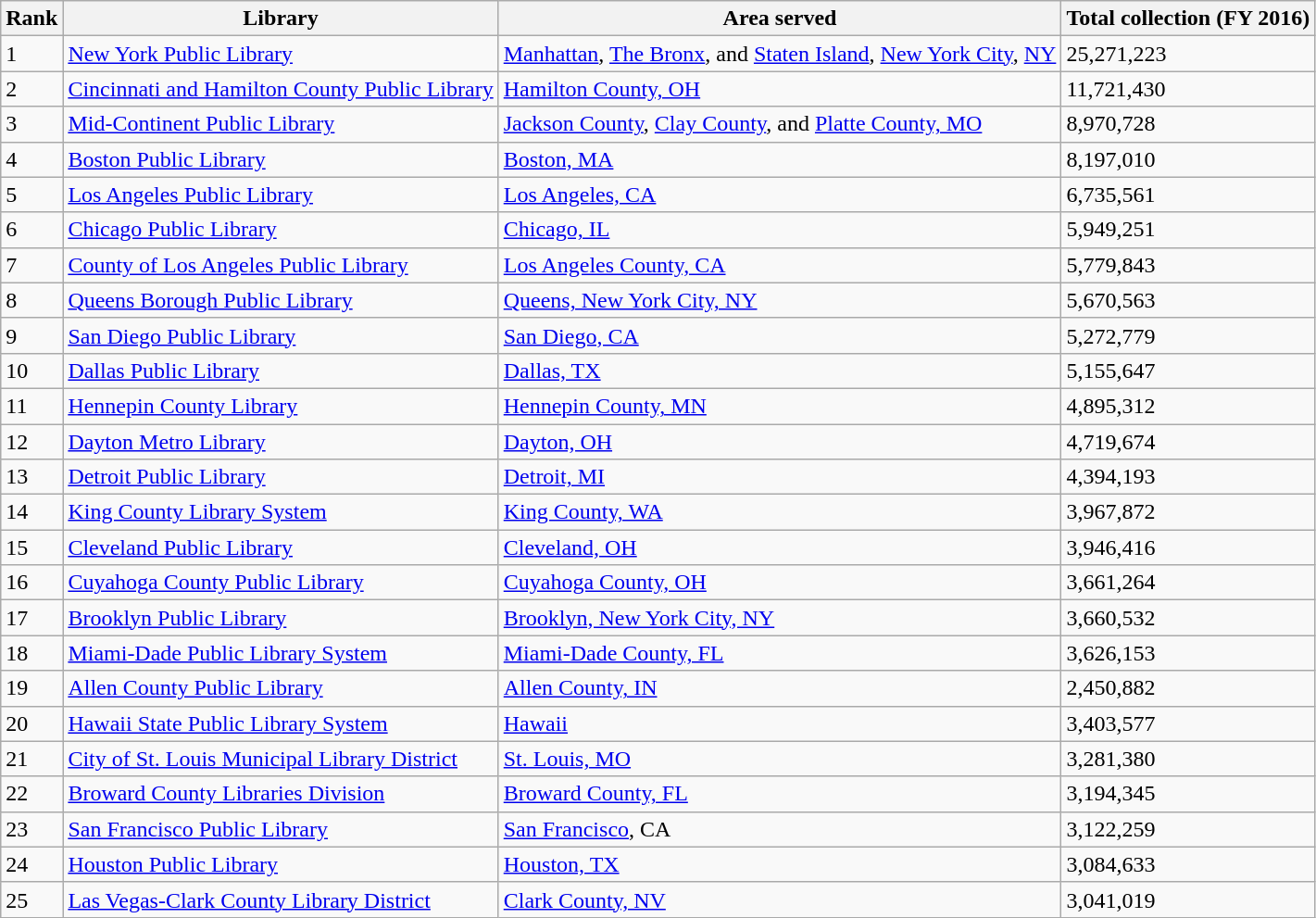<table class="wikitable">
<tr>
<th>Rank</th>
<th>Library</th>
<th>Area served</th>
<th>Total collection (FY 2016)</th>
</tr>
<tr>
<td>1</td>
<td><a href='#'>New York Public Library</a></td>
<td><a href='#'>Manhattan</a>, <a href='#'>The Bronx</a>, and <a href='#'>Staten Island</a>, <a href='#'>New York City</a>, <a href='#'>NY</a></td>
<td>25,271,223</td>
</tr>
<tr>
<td>2</td>
<td><a href='#'>Cincinnati and Hamilton County Public Library</a></td>
<td><a href='#'>Hamilton County, OH</a></td>
<td>11,721,430</td>
</tr>
<tr>
<td>3</td>
<td><a href='#'>Mid-Continent Public Library</a></td>
<td><a href='#'>Jackson County</a>, <a href='#'>Clay County</a>, and <a href='#'>Platte County, MO</a></td>
<td>8,970,728</td>
</tr>
<tr>
<td>4</td>
<td><a href='#'>Boston Public Library</a></td>
<td><a href='#'>Boston, MA</a></td>
<td>8,197,010</td>
</tr>
<tr>
<td>5</td>
<td><a href='#'>Los Angeles Public Library</a></td>
<td><a href='#'>Los Angeles, CA</a></td>
<td>6,735,561</td>
</tr>
<tr>
<td>6</td>
<td><a href='#'>Chicago Public Library</a></td>
<td><a href='#'>Chicago, IL</a></td>
<td>5,949,251</td>
</tr>
<tr>
<td>7</td>
<td><a href='#'>County of Los Angeles Public Library</a></td>
<td><a href='#'>Los Angeles County, CA</a></td>
<td>5,779,843</td>
</tr>
<tr>
<td>8</td>
<td><a href='#'>Queens Borough Public Library</a></td>
<td><a href='#'>Queens, New York City, NY</a></td>
<td>5,670,563</td>
</tr>
<tr>
<td>9</td>
<td><a href='#'>San Diego Public Library</a></td>
<td><a href='#'>San Diego, CA</a></td>
<td>5,272,779</td>
</tr>
<tr>
<td>10</td>
<td><a href='#'>Dallas Public Library</a></td>
<td><a href='#'>Dallas, TX</a></td>
<td>5,155,647</td>
</tr>
<tr>
<td>11</td>
<td><a href='#'>Hennepin County Library</a></td>
<td><a href='#'>Hennepin County, MN</a></td>
<td>4,895,312</td>
</tr>
<tr>
<td>12</td>
<td><a href='#'>Dayton Metro Library</a></td>
<td><a href='#'>Dayton, OH</a></td>
<td>4,719,674</td>
</tr>
<tr>
<td>13</td>
<td><a href='#'>Detroit Public Library</a></td>
<td><a href='#'>Detroit, MI</a></td>
<td>4,394,193</td>
</tr>
<tr>
<td>14</td>
<td><a href='#'>King County Library System</a></td>
<td><a href='#'>King County, WA</a></td>
<td>3,967,872</td>
</tr>
<tr>
<td>15</td>
<td><a href='#'>Cleveland Public Library</a></td>
<td><a href='#'>Cleveland, OH</a></td>
<td>3,946,416</td>
</tr>
<tr>
<td>16</td>
<td><a href='#'>Cuyahoga County Public Library</a></td>
<td><a href='#'>Cuyahoga County, OH</a></td>
<td>3,661,264</td>
</tr>
<tr>
<td>17</td>
<td><a href='#'>Brooklyn Public Library</a></td>
<td><a href='#'>Brooklyn, New York City, NY</a></td>
<td>3,660,532</td>
</tr>
<tr>
<td>18</td>
<td><a href='#'>Miami-Dade Public Library System</a></td>
<td><a href='#'>Miami-Dade County, FL</a></td>
<td>3,626,153</td>
</tr>
<tr>
<td>19</td>
<td><a href='#'>Allen County Public Library</a></td>
<td><a href='#'>Allen County, IN</a></td>
<td>2,450,882</td>
</tr>
<tr>
<td>20</td>
<td><a href='#'>Hawaii State Public Library System</a></td>
<td><a href='#'>Hawaii</a></td>
<td>3,403,577</td>
</tr>
<tr>
<td>21</td>
<td><a href='#'>City of St. Louis Municipal Library District</a></td>
<td><a href='#'>St. Louis, MO</a></td>
<td>3,281,380</td>
</tr>
<tr>
<td>22</td>
<td><a href='#'>Broward County Libraries Division</a></td>
<td><a href='#'>Broward County, FL</a></td>
<td>3,194,345</td>
</tr>
<tr>
<td>23</td>
<td><a href='#'>San Francisco Public Library</a></td>
<td><a href='#'>San Francisco</a>, CA</td>
<td>3,122,259</td>
</tr>
<tr>
<td>24</td>
<td><a href='#'>Houston Public Library</a></td>
<td><a href='#'>Houston, TX</a></td>
<td>3,084,633</td>
</tr>
<tr>
<td>25</td>
<td><a href='#'>Las Vegas-Clark County Library District</a></td>
<td><a href='#'>Clark County, NV</a></td>
<td>3,041,019</td>
</tr>
</table>
